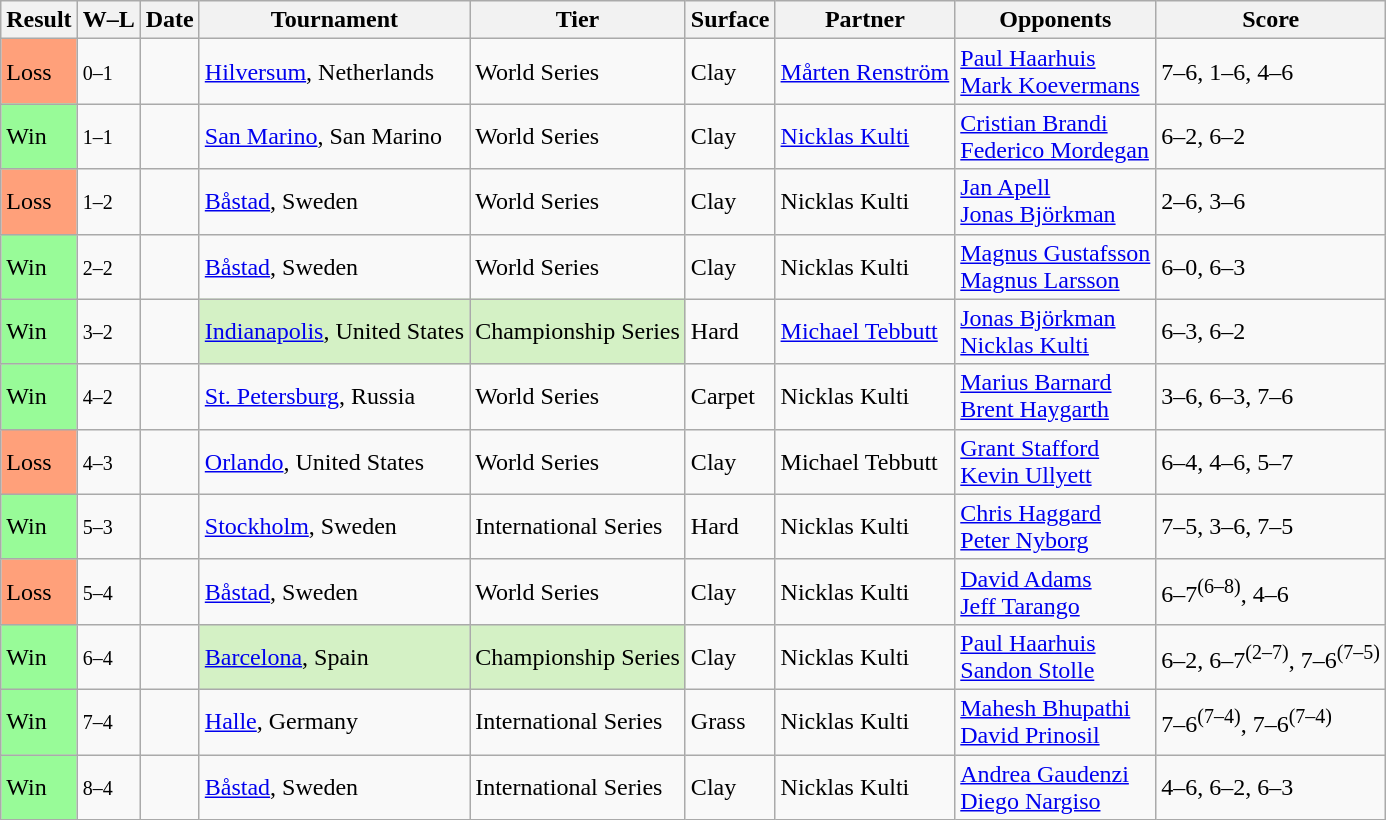<table class="sortable wikitable">
<tr>
<th>Result</th>
<th class="unsortable">W–L</th>
<th>Date</th>
<th>Tournament</th>
<th>Tier</th>
<th>Surface</th>
<th>Partner</th>
<th>Opponents</th>
<th class="unsortable">Score</th>
</tr>
<tr>
<td style="background:#ffa07a;">Loss</td>
<td><small>0–1</small></td>
<td><a href='#'></a></td>
<td><a href='#'>Hilversum</a>, Netherlands</td>
<td>World Series</td>
<td>Clay</td>
<td> <a href='#'>Mårten Renström</a></td>
<td> <a href='#'>Paul Haarhuis</a> <br>  <a href='#'>Mark Koevermans</a></td>
<td>7–6, 1–6, 4–6</td>
</tr>
<tr>
<td style="background:#98fb98;">Win</td>
<td><small>1–1</small></td>
<td><a href='#'></a></td>
<td><a href='#'>San Marino</a>, San Marino</td>
<td>World Series</td>
<td>Clay</td>
<td> <a href='#'>Nicklas Kulti</a></td>
<td> <a href='#'>Cristian Brandi</a> <br>  <a href='#'>Federico Mordegan</a></td>
<td>6–2, 6–2</td>
</tr>
<tr>
<td style="background:#ffa07a;">Loss</td>
<td><small>1–2</small></td>
<td><a href='#'></a></td>
<td><a href='#'>Båstad</a>, Sweden</td>
<td>World Series</td>
<td>Clay</td>
<td> Nicklas Kulti</td>
<td> <a href='#'>Jan Apell</a> <br>  <a href='#'>Jonas Björkman</a></td>
<td>2–6, 3–6</td>
</tr>
<tr>
<td style="background:#98fb98;">Win</td>
<td><small>2–2</small></td>
<td><a href='#'></a></td>
<td><a href='#'>Båstad</a>, Sweden</td>
<td>World Series</td>
<td>Clay</td>
<td> Nicklas Kulti</td>
<td> <a href='#'>Magnus Gustafsson</a> <br>  <a href='#'>Magnus Larsson</a></td>
<td>6–0, 6–3</td>
</tr>
<tr>
<td style="background:#98fb98;">Win</td>
<td><small>3–2</small></td>
<td><a href='#'></a></td>
<td style="background:#d4f1c5;"><a href='#'>Indianapolis</a>, United States</td>
<td style="background:#d4f1c5;">Championship Series</td>
<td>Hard</td>
<td> <a href='#'>Michael Tebbutt</a></td>
<td> <a href='#'>Jonas Björkman</a> <br>  <a href='#'>Nicklas Kulti</a></td>
<td>6–3, 6–2</td>
</tr>
<tr>
<td style="background:#98fb98;">Win</td>
<td><small>4–2</small></td>
<td><a href='#'></a></td>
<td><a href='#'>St. Petersburg</a>, Russia</td>
<td>World Series</td>
<td>Carpet</td>
<td> Nicklas Kulti</td>
<td> <a href='#'>Marius Barnard</a> <br>  <a href='#'>Brent Haygarth</a></td>
<td>3–6, 6–3, 7–6</td>
</tr>
<tr>
<td style="background:#ffa07a;">Loss</td>
<td><small>4–3</small></td>
<td><a href='#'></a></td>
<td><a href='#'>Orlando</a>, United States</td>
<td>World Series</td>
<td>Clay</td>
<td> Michael Tebbutt</td>
<td> <a href='#'>Grant Stafford</a> <br>  <a href='#'>Kevin Ullyett</a></td>
<td>6–4, 4–6, 5–7</td>
</tr>
<tr>
<td style="background:#98fb98;">Win</td>
<td><small>5–3</small></td>
<td><a href='#'></a></td>
<td><a href='#'>Stockholm</a>, Sweden</td>
<td>International Series</td>
<td>Hard</td>
<td> Nicklas Kulti</td>
<td> <a href='#'>Chris Haggard</a> <br>  <a href='#'>Peter Nyborg</a></td>
<td>7–5, 3–6, 7–5</td>
</tr>
<tr>
<td style="background:#ffa07a;">Loss</td>
<td><small>5–4</small></td>
<td><a href='#'></a></td>
<td><a href='#'>Båstad</a>, Sweden</td>
<td>World Series</td>
<td>Clay</td>
<td> Nicklas Kulti</td>
<td> <a href='#'>David Adams</a> <br>  <a href='#'>Jeff Tarango</a></td>
<td>6–7<sup>(6–8)</sup>, 4–6</td>
</tr>
<tr>
<td style="background:#98fb98;">Win</td>
<td><small>6–4</small></td>
<td><a href='#'></a></td>
<td style="background:#d4f1c5;"><a href='#'>Barcelona</a>, Spain</td>
<td style="background:#d4f1c5;">Championship Series</td>
<td>Clay</td>
<td> Nicklas Kulti</td>
<td> <a href='#'>Paul Haarhuis</a> <br>  <a href='#'>Sandon Stolle</a></td>
<td>6–2, 6–7<sup>(2–7)</sup>, 7–6<sup>(7–5)</sup></td>
</tr>
<tr>
<td style="background:#98fb98;">Win</td>
<td><small>7–4</small></td>
<td><a href='#'></a></td>
<td><a href='#'>Halle</a>, Germany</td>
<td>International Series</td>
<td>Grass</td>
<td> Nicklas Kulti</td>
<td> <a href='#'>Mahesh Bhupathi</a> <br>  <a href='#'>David Prinosil</a></td>
<td>7–6<sup>(7–4)</sup>, 7–6<sup>(7–4)</sup></td>
</tr>
<tr>
<td style="background:#98fb98;">Win</td>
<td><small>8–4</small></td>
<td><a href='#'></a></td>
<td><a href='#'>Båstad</a>, Sweden</td>
<td>International Series</td>
<td>Clay</td>
<td> Nicklas Kulti</td>
<td> <a href='#'>Andrea Gaudenzi</a> <br>  <a href='#'>Diego Nargiso</a></td>
<td>4–6, 6–2, 6–3</td>
</tr>
</table>
